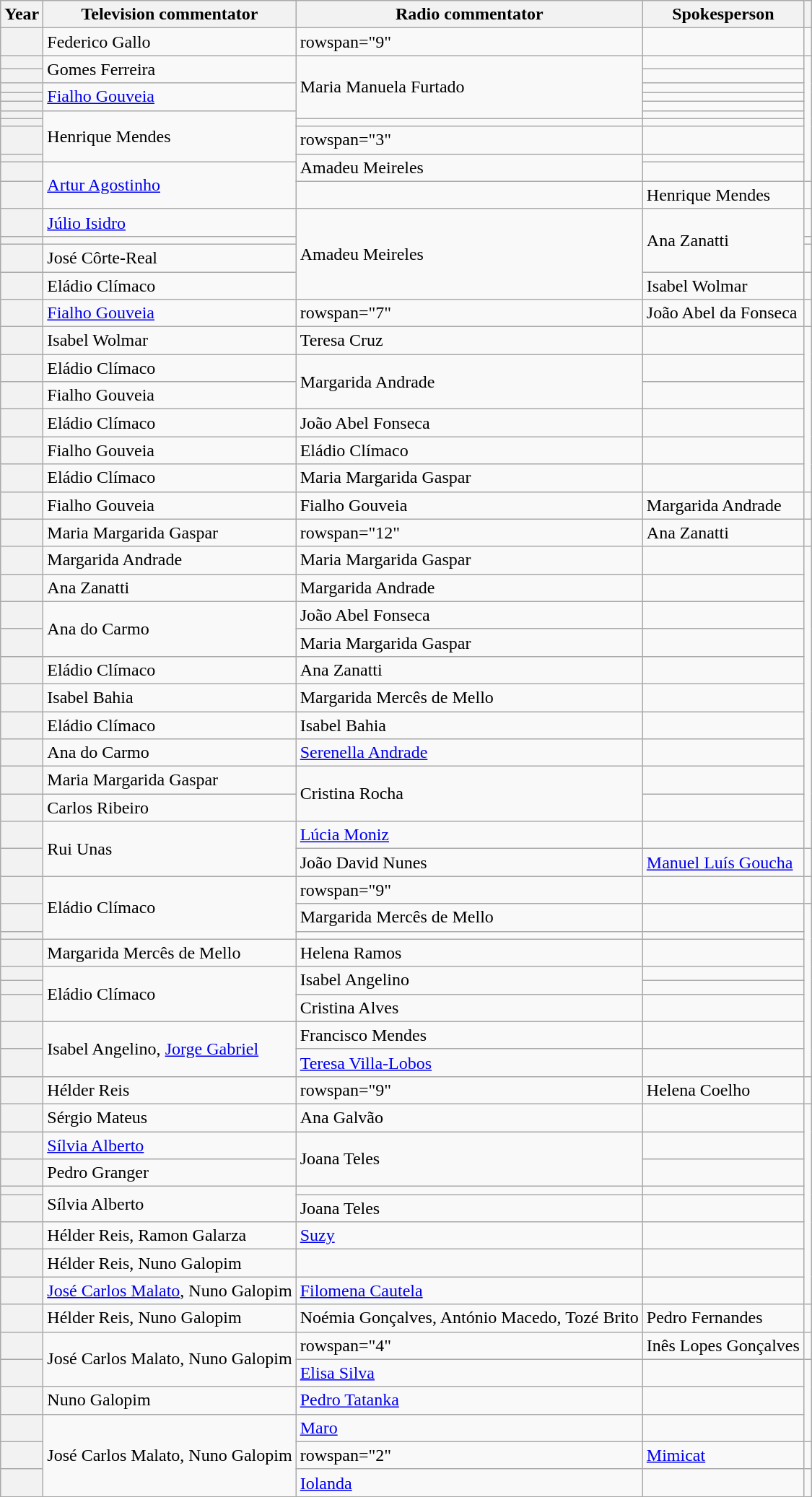<table class="wikitable sortable plainrowheaders">
<tr>
<th>Year</th>
<th>Television commentator</th>
<th>Radio commentator</th>
<th>Spokesperson</th>
<th class="unsortable"></th>
</tr>
<tr>
<th scope="row"></th>
<td>Federico Gallo</td>
<td>rowspan="9" </td>
<td></td>
<td></td>
</tr>
<tr>
<th scope="row"></th>
<td rowspan="2">Gomes Ferreira</td>
<td rowspan="6">Maria Manuela Furtado</td>
<td></td>
</tr>
<tr>
<th scope="row"></th>
<td></td>
</tr>
<tr>
<th scope="row"></th>
<td rowspan="3"><a href='#'>Fialho Gouveia</a></td>
<td></td>
</tr>
<tr>
<th scope="row"></th>
<td></td>
</tr>
<tr>
<th scope="row"></th>
<td></td>
</tr>
<tr>
<th scope="row"></th>
<td rowspan="4">Henrique Mendes</td>
<td></td>
</tr>
<tr>
<th scope="row"></th>
<td></td>
<td></td>
</tr>
<tr>
<th scope="row"></th>
<td>rowspan="3" </td>
<td></td>
</tr>
<tr>
<th scope="row"></th>
<td rowspan="2">Amadeu Meireles</td>
<td></td>
</tr>
<tr>
<th scope="row"></th>
<td rowspan="2"><a href='#'>Artur Agostinho</a></td>
<td></td>
</tr>
<tr>
<th scope="row"></th>
<td></td>
<td>Henrique Mendes</td>
<td></td>
</tr>
<tr>
<th scope="row"></th>
<td><a href='#'>Júlio Isidro</a></td>
<td rowspan="4">Amadeu Meireles</td>
<td rowspan="3">Ana Zanatti</td>
<td></td>
</tr>
<tr>
<th scope="row"></th>
<td></td>
<td></td>
</tr>
<tr>
<th scope="row"></th>
<td>José Côrte-Real</td>
<td></td>
</tr>
<tr>
<th scope="row"></th>
<td>Eládio Clímaco</td>
<td>Isabel Wolmar</td>
<td></td>
</tr>
<tr>
<th scope="row"></th>
<td><a href='#'>Fialho Gouveia</a></td>
<td>rowspan="7" </td>
<td>João Abel da Fonseca</td>
<td></td>
</tr>
<tr>
<th scope="row"></th>
<td>Isabel Wolmar</td>
<td>Teresa Cruz</td>
<td></td>
</tr>
<tr>
<th scope="row"></th>
<td>Eládio Clímaco</td>
<td rowspan="2">Margarida Andrade</td>
<td></td>
</tr>
<tr>
<th scope="row"></th>
<td>Fialho Gouveia</td>
<td></td>
</tr>
<tr>
<th scope="row"></th>
<td>Eládio Clímaco</td>
<td>João Abel Fonseca</td>
<td></td>
</tr>
<tr>
<th scope="row"></th>
<td>Fialho Gouveia</td>
<td>Eládio Clímaco</td>
<td></td>
</tr>
<tr>
<th scope="row"></th>
<td>Eládio Clímaco</td>
<td>Maria Margarida Gaspar</td>
<td></td>
</tr>
<tr>
<th scope="row"></th>
<td>Fialho Gouveia</td>
<td>Fialho Gouveia</td>
<td>Margarida Andrade</td>
<td></td>
</tr>
<tr>
<th scope="row"></th>
<td>Maria Margarida Gaspar</td>
<td>rowspan="12" </td>
<td>Ana Zanatti</td>
<td></td>
</tr>
<tr>
<th scope="row"></th>
<td>Margarida Andrade</td>
<td>Maria Margarida Gaspar</td>
<td></td>
</tr>
<tr>
<th scope="row"></th>
<td>Ana Zanatti</td>
<td>Margarida Andrade</td>
<td></td>
</tr>
<tr>
<th scope="row"></th>
<td rowspan="2">Ana do Carmo</td>
<td>João Abel Fonseca</td>
<td></td>
</tr>
<tr>
<th scope="row"></th>
<td>Maria Margarida Gaspar</td>
<td></td>
</tr>
<tr>
<th scope="row"></th>
<td>Eládio Clímaco</td>
<td>Ana Zanatti</td>
<td></td>
</tr>
<tr>
<th scope="row"></th>
<td>Isabel Bahia</td>
<td>Margarida Mercês de Mello</td>
<td></td>
</tr>
<tr>
<th scope="row"></th>
<td>Eládio Clímaco</td>
<td>Isabel Bahia</td>
<td></td>
</tr>
<tr>
<th scope="row"></th>
<td>Ana do Carmo</td>
<td><a href='#'>Serenella Andrade</a></td>
<td></td>
</tr>
<tr>
<th scope="row"></th>
<td>Maria Margarida Gaspar</td>
<td rowspan="2">Cristina Rocha</td>
<td></td>
</tr>
<tr>
<th scope="row"></th>
<td>Carlos Ribeiro</td>
<td></td>
</tr>
<tr>
<th scope="row"></th>
<td rowspan="2">Rui Unas</td>
<td><a href='#'>Lúcia Moniz</a></td>
<td></td>
</tr>
<tr>
<th scope="row"></th>
<td>João David Nunes</td>
<td><a href='#'>Manuel Luís Goucha</a></td>
<td></td>
</tr>
<tr>
<th scope="row"></th>
<td rowspan="3">Eládio Clímaco</td>
<td>rowspan="9" </td>
<td></td>
<td></td>
</tr>
<tr>
<th scope="row"></th>
<td>Margarida Mercês de Mello</td>
<td></td>
</tr>
<tr>
<th scope="row"></th>
<td></td>
<td></td>
</tr>
<tr>
<th scope="row"></th>
<td>Margarida Mercês de Mello</td>
<td>Helena Ramos</td>
<td></td>
</tr>
<tr>
<th scope="row"></th>
<td rowspan="3">Eládio Clímaco</td>
<td rowspan="2">Isabel Angelino</td>
<td></td>
</tr>
<tr>
<th scope="row"></th>
<td></td>
</tr>
<tr>
<th scope="row"></th>
<td>Cristina Alves</td>
<td></td>
</tr>
<tr>
<th scope="row"></th>
<td rowspan="2">Isabel Angelino, <a href='#'>Jorge Gabriel</a></td>
<td>Francisco Mendes</td>
<td></td>
</tr>
<tr>
<th scope="row"></th>
<td><a href='#'>Teresa Villa-Lobos</a></td>
<td></td>
</tr>
<tr>
<th scope="row"></th>
<td>Hélder Reis</td>
<td>rowspan="9" </td>
<td>Helena Coelho</td>
<td></td>
</tr>
<tr>
<th scope="row"></th>
<td>Sérgio Mateus</td>
<td>Ana Galvão</td>
<td></td>
</tr>
<tr>
<th scope="row"></th>
<td><a href='#'>Sílvia Alberto</a></td>
<td rowspan="2">Joana Teles</td>
<td></td>
</tr>
<tr>
<th scope="row"></th>
<td>Pedro Granger</td>
<td></td>
</tr>
<tr>
<th scope="row"></th>
<td rowspan="2">Sílvia Alberto</td>
<td></td>
<td></td>
</tr>
<tr>
<th scope="row"></th>
<td>Joana Teles</td>
<td></td>
</tr>
<tr>
<th scope="row"></th>
<td>Hélder Reis, Ramon Galarza</td>
<td><a href='#'>Suzy</a></td>
<td></td>
</tr>
<tr>
<th scope="row"></th>
<td>Hélder Reis, Nuno Galopim </td>
<td></td>
<td></td>
</tr>
<tr>
<th scope="row"></th>
<td><a href='#'>José Carlos Malato</a>, Nuno Galopim</td>
<td><a href='#'>Filomena Cautela</a></td>
<td></td>
</tr>
<tr>
<th scope="row"></th>
<td>Hélder Reis, Nuno Galopim</td>
<td>Noémia Gonçalves, António Macedo, Tozé Brito</td>
<td>Pedro Fernandes</td>
<td></td>
</tr>
<tr>
<th scope="row"></th>
<td rowspan="2">José Carlos Malato, Nuno Galopim</td>
<td>rowspan="4" </td>
<td>Inês Lopes Gonçalves</td>
<td></td>
</tr>
<tr>
<th scope="row"></th>
<td><a href='#'>Elisa Silva</a></td>
<td></td>
</tr>
<tr>
<th scope="row"></th>
<td>Nuno Galopim</td>
<td><a href='#'>Pedro Tatanka</a></td>
<td></td>
</tr>
<tr>
<th scope="row"></th>
<td rowspan="3">José Carlos Malato, Nuno Galopim</td>
<td><a href='#'>Maro</a></td>
<td></td>
</tr>
<tr>
<th scope="row"></th>
<td>rowspan="2" </td>
<td><a href='#'>Mimicat</a></td>
<td></td>
</tr>
<tr>
<th scope="row"></th>
<td><a href='#'>Iolanda</a></td>
<td></td>
</tr>
</table>
